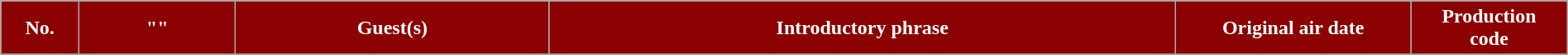<table class="wikitable plainrowheaders" style="width:100%; margin:auto;">
<tr>
<th style="background-color: #8B0000; color:#ffffff" width=5%><abbr>No.</abbr></th>
<th style="background-color: #8B0000; color:#ffffff" width=10%>"<a href='#'></a>"</th>
<th style="background-color: #8B0000; color:#ffffff" width=20%>Guest(s)</th>
<th style="background-color: #8B0000; color:#ffffff" width=40%>Introductory phrase</th>
<th style="background-color: #8B0000; color:#ffffff" width=15%>Original air date</th>
<th style="background-color: #8B0000; color:#ffffff" width=10%>Production <br> code</th>
</tr>
<tr>
</tr>
</table>
